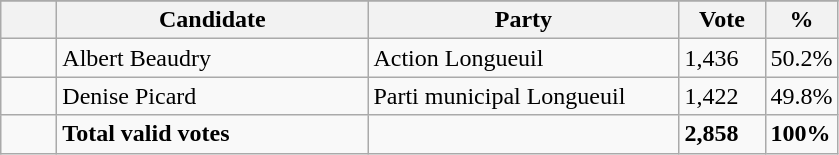<table class="wikitable">
<tr>
</tr>
<tr>
<th bgcolor="#DDDDFF" width="30px"></th>
<th bgcolor="#DDDDFF" width="200px">Candidate</th>
<th bgcolor="#DDDDFF" width="200px">Party</th>
<th bgcolor="#DDDDFF" width="50px">Vote</th>
<th bgcolor="#DDDDFF" width="30px">%</th>
</tr>
<tr>
<td> </td>
<td>Albert Beaudry</td>
<td>Action Longueuil</td>
<td>1,436</td>
<td>50.2%</td>
</tr>
<tr>
<td> </td>
<td>Denise Picard</td>
<td>Parti municipal Longueuil</td>
<td>1,422</td>
<td>49.8%</td>
</tr>
<tr>
<td> </td>
<td><strong>Total valid votes</strong></td>
<td></td>
<td><strong>2,858</strong></td>
<td><strong>100%</strong></td>
</tr>
</table>
